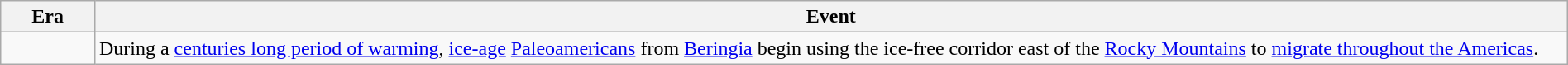<table class="wikitable" style="width:100%;">
<tr>
<th style="width:6%">Era</th>
<th>Event</th>
</tr>
<tr>
<td align=center></td>
<td>During a <a href='#'>centuries long period of warming</a>, <a href='#'>ice-age</a> <a href='#'>Paleoamericans</a> from <a href='#'>Beringia</a> begin using the ice-free corridor east of the <a href='#'>Rocky Mountains</a> to <a href='#'>migrate throughout the Americas</a>.</td>
</tr>
</table>
